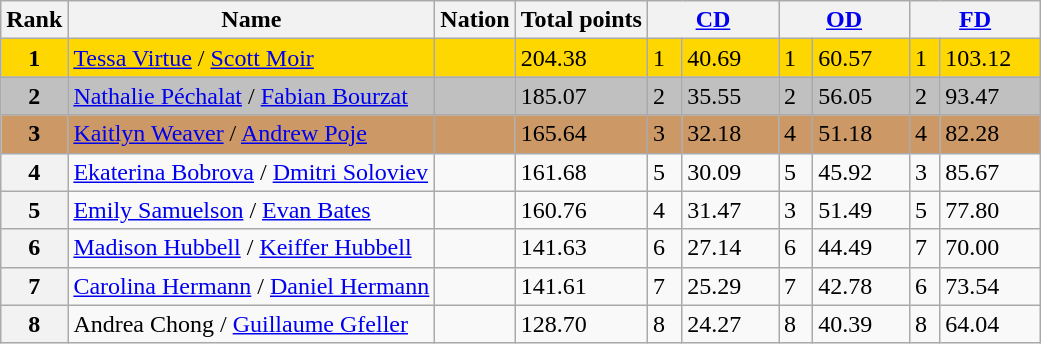<table class="wikitable sortable">
<tr>
<th>Rank</th>
<th>Name</th>
<th>Nation</th>
<th>Total points</th>
<th colspan="2" width="80px"><a href='#'>CD</a></th>
<th colspan="2" width="80px"><a href='#'>OD</a></th>
<th colspan="2" width="80px"><a href='#'>FD</a></th>
</tr>
<tr bgcolor="gold">
<td align="center"><strong>1</strong></td>
<td><a href='#'>Tessa Virtue</a> / <a href='#'>Scott Moir</a></td>
<td></td>
<td>204.38</td>
<td>1</td>
<td>40.69</td>
<td>1</td>
<td>60.57</td>
<td>1</td>
<td>103.12</td>
</tr>
<tr bgcolor="silver">
<td align="center"><strong>2</strong></td>
<td><a href='#'>Nathalie Péchalat</a> / <a href='#'>Fabian Bourzat</a></td>
<td></td>
<td>185.07</td>
<td>2</td>
<td>35.55</td>
<td>2</td>
<td>56.05</td>
<td>2</td>
<td>93.47</td>
</tr>
<tr bgcolor="cc9966">
<td align="center"><strong>3</strong></td>
<td><a href='#'>Kaitlyn Weaver</a> / <a href='#'>Andrew Poje</a></td>
<td></td>
<td>165.64</td>
<td>3</td>
<td>32.18</td>
<td>4</td>
<td>51.18</td>
<td>4</td>
<td>82.28</td>
</tr>
<tr>
<th>4</th>
<td><a href='#'>Ekaterina Bobrova</a> / <a href='#'>Dmitri Soloviev</a></td>
<td></td>
<td>161.68</td>
<td>5</td>
<td>30.09</td>
<td>5</td>
<td>45.92</td>
<td>3</td>
<td>85.67</td>
</tr>
<tr>
<th>5</th>
<td><a href='#'>Emily Samuelson</a> / <a href='#'>Evan Bates</a></td>
<td></td>
<td>160.76</td>
<td>4</td>
<td>31.47</td>
<td>3</td>
<td>51.49</td>
<td>5</td>
<td>77.80</td>
</tr>
<tr>
<th>6</th>
<td><a href='#'>Madison Hubbell</a> / <a href='#'>Keiffer Hubbell</a></td>
<td></td>
<td>141.63</td>
<td>6</td>
<td>27.14</td>
<td>6</td>
<td>44.49</td>
<td>7</td>
<td>70.00</td>
</tr>
<tr>
<th>7</th>
<td><a href='#'>Carolina Hermann</a> / <a href='#'>Daniel Hermann</a></td>
<td></td>
<td>141.61</td>
<td>7</td>
<td>25.29</td>
<td>7</td>
<td>42.78</td>
<td>6</td>
<td>73.54</td>
</tr>
<tr>
<th>8</th>
<td>Andrea Chong / <a href='#'>Guillaume Gfeller</a></td>
<td></td>
<td>128.70</td>
<td>8</td>
<td>24.27</td>
<td>8</td>
<td>40.39</td>
<td>8</td>
<td>64.04</td>
</tr>
</table>
